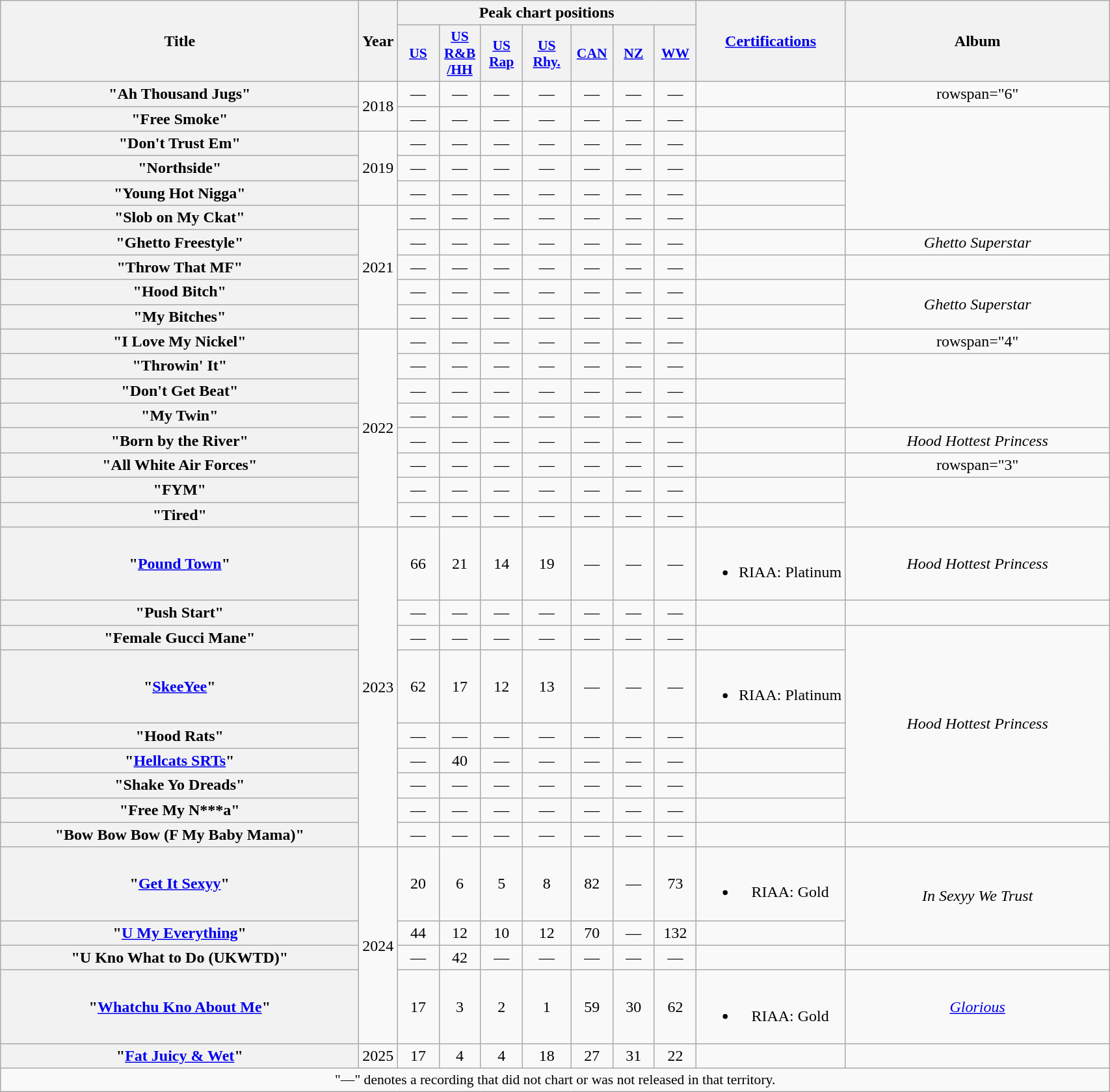<table class="wikitable plainrowheaders" style="text-align:center;">
<tr>
<th scope="col" rowspan="2" style="width:22.5em;">Title</th>
<th scope="col" rowspan="2" style="width:1em;">Year</th>
<th scope="col" colspan="7">Peak chart positions</th>
<th scope="col" rowspan="2"><a href='#'>Certifications</a></th>
<th scope="col" rowspan="2" style="width:16.5em;">Album</th>
</tr>
<tr>
<th scope="col" style="width:2.5em;font-size:90%;"><a href='#'>US</a><br></th>
<th scope="col" style="width:2.5em;font-size:90%;"><a href='#'>US<br>R&B<br>/HH</a><br></th>
<th scope="col" style="width:2.5em;font-size:90%;"><a href='#'>US<br>Rap</a><br></th>
<th scope="col" style="width:3em;font-size:90%;"><a href='#'>US<br>Rhy.</a><br></th>
<th scope="col" style="width:2.5em;font-size:90%;"><a href='#'>CAN</a><br></th>
<th scope="col" style="width:2.5em;font-size:90%;"><a href='#'>NZ</a><br></th>
<th scope="col" style="width:2.5em;font-size:90%;"><a href='#'>WW</a><br></th>
</tr>
<tr>
<th scope="row">"Ah Thousand Jugs"</th>
<td rowspan="2">2018</td>
<td>—</td>
<td>—</td>
<td>—</td>
<td>—</td>
<td>—</td>
<td>—</td>
<td>—</td>
<td></td>
<td>rowspan="6" </td>
</tr>
<tr>
<th scope="row">"Free Smoke"</th>
<td>—</td>
<td>—</td>
<td>—</td>
<td>—</td>
<td>—</td>
<td>—</td>
<td>—</td>
<td></td>
</tr>
<tr>
<th scope="row">"Don't Trust Em"</th>
<td rowspan="3">2019</td>
<td>—</td>
<td>—</td>
<td>—</td>
<td>—</td>
<td>—</td>
<td>—</td>
<td>—</td>
<td></td>
</tr>
<tr>
<th scope="row">"Northside"</th>
<td>—</td>
<td>—</td>
<td>—</td>
<td>—</td>
<td>—</td>
<td>—</td>
<td>—</td>
<td></td>
</tr>
<tr>
<th scope="row">"Young Hot Nigga"</th>
<td>—</td>
<td>—</td>
<td>—</td>
<td>—</td>
<td>—</td>
<td>—</td>
<td>—</td>
<td></td>
</tr>
<tr>
<th scope="row">"Slob on My Ckat"</th>
<td rowspan="5">2021</td>
<td>—</td>
<td>—</td>
<td>—</td>
<td>—</td>
<td>—</td>
<td>—</td>
<td>—</td>
<td></td>
</tr>
<tr>
<th scope="row">"Ghetto Freestyle"</th>
<td>—</td>
<td>—</td>
<td>—</td>
<td>—</td>
<td>—</td>
<td>—</td>
<td>—</td>
<td></td>
<td><em>Ghetto Superstar</em></td>
</tr>
<tr>
<th scope="row">"Throw That MF"</th>
<td>—</td>
<td>—</td>
<td>—</td>
<td>—</td>
<td>—</td>
<td>—</td>
<td>—</td>
<td></td>
<td></td>
</tr>
<tr>
<th scope="row">"Hood Bitch"</th>
<td>—</td>
<td>—</td>
<td>—</td>
<td>—</td>
<td>—</td>
<td>—</td>
<td>—</td>
<td></td>
<td rowspan="2"><em>Ghetto Superstar</em></td>
</tr>
<tr>
<th scope="row">"My Bitches"</th>
<td>—</td>
<td>—</td>
<td>—</td>
<td>—</td>
<td>—</td>
<td>—</td>
<td>—</td>
<td></td>
</tr>
<tr>
<th scope="row">"I Love My Nickel"</th>
<td rowspan="8">2022</td>
<td>—</td>
<td>—</td>
<td>—</td>
<td>—</td>
<td>—</td>
<td>—</td>
<td>—</td>
<td></td>
<td>rowspan="4" </td>
</tr>
<tr>
<th scope="row">"Throwin' It"</th>
<td>—</td>
<td>—</td>
<td>—</td>
<td>—</td>
<td>—</td>
<td>—</td>
<td>—</td>
<td></td>
</tr>
<tr>
<th scope="row">"Don't Get Beat"</th>
<td>—</td>
<td>—</td>
<td>—</td>
<td>—</td>
<td>—</td>
<td>—</td>
<td>—</td>
<td></td>
</tr>
<tr>
<th scope="row">"My Twin"</th>
<td>—</td>
<td>—</td>
<td>—</td>
<td>—</td>
<td>—</td>
<td>—</td>
<td>—</td>
<td></td>
</tr>
<tr>
<th scope="row">"Born by the River"<br></th>
<td>—</td>
<td>—</td>
<td>—</td>
<td>—</td>
<td>—</td>
<td>—</td>
<td>—</td>
<td></td>
<td><em>Hood Hottest Princess</em></td>
</tr>
<tr>
<th scope="row">"All White Air Forces"</th>
<td>—</td>
<td>—</td>
<td>—</td>
<td>—</td>
<td>—</td>
<td>—</td>
<td>—</td>
<td></td>
<td>rowspan="3" </td>
</tr>
<tr>
<th scope="row">"FYM"</th>
<td>—</td>
<td>—</td>
<td>—</td>
<td>—</td>
<td>—</td>
<td>—</td>
<td>—</td>
<td></td>
</tr>
<tr>
<th scope="row">"Tired"</th>
<td>—</td>
<td>—</td>
<td>—</td>
<td>—</td>
<td>—</td>
<td>—</td>
<td>—</td>
<td></td>
</tr>
<tr>
<th scope="row">"<a href='#'>Pound Town</a>"<br></th>
<td rowspan="9">2023</td>
<td>66</td>
<td>21</td>
<td>14</td>
<td>19</td>
<td>—</td>
<td>—</td>
<td>—</td>
<td><br><ul><li>RIAA: Platinum</li></ul></td>
<td><em>Hood Hottest Princess</em></td>
</tr>
<tr>
<th scope="row">"Push Start"</th>
<td>—</td>
<td>—</td>
<td>—</td>
<td>—</td>
<td>—</td>
<td>—</td>
<td>—</td>
<td></td>
<td></td>
</tr>
<tr>
<th scope="row">"Female Gucci Mane"</th>
<td>—</td>
<td>—</td>
<td>—</td>
<td>—</td>
<td>—</td>
<td>—</td>
<td>—</td>
<td></td>
<td rowspan="6"><em>Hood Hottest Princess</em></td>
</tr>
<tr>
<th scope="row">"<a href='#'>SkeeYee</a>"</th>
<td>62</td>
<td>17</td>
<td>12</td>
<td>13</td>
<td>—</td>
<td>—</td>
<td>—</td>
<td><br><ul><li>RIAA: Platinum</li></ul></td>
</tr>
<tr>
<th scope="row">"Hood Rats"<br></th>
<td>—</td>
<td>—</td>
<td>—</td>
<td>—</td>
<td>—</td>
<td>—</td>
<td>—</td>
<td></td>
</tr>
<tr>
<th scope="row">"<a href='#'>Hellcats SRTs</a>"<br></th>
<td>—</td>
<td>40</td>
<td>—</td>
<td>—</td>
<td>—</td>
<td>—</td>
<td>—</td>
<td></td>
</tr>
<tr>
<th scope="row">"Shake Yo Dreads"</th>
<td>—</td>
<td>—</td>
<td>—</td>
<td>—</td>
<td>—</td>
<td>—</td>
<td>—</td>
<td></td>
</tr>
<tr>
<th scope="row">"Free My N***a"</th>
<td>—</td>
<td>—</td>
<td>—</td>
<td>—</td>
<td>—</td>
<td>—</td>
<td>—</td>
<td></td>
</tr>
<tr>
<th scope="row">"Bow Bow Bow (F My Baby Mama)" <br></th>
<td>—</td>
<td>—</td>
<td>—</td>
<td>—</td>
<td>—</td>
<td>—</td>
<td>—</td>
<td></td>
<td></td>
</tr>
<tr>
<th scope="row">"<a href='#'>Get It Sexyy</a>"</th>
<td rowspan="4">2024</td>
<td>20</td>
<td>6</td>
<td>5</td>
<td>8</td>
<td>82</td>
<td>—</td>
<td>73</td>
<td><br><ul><li>RIAA: Gold</li></ul></td>
<td rowspan="2"><em>In Sexyy We Trust</em></td>
</tr>
<tr>
<th scope="row">"<a href='#'>U My Everything</a>"<br></th>
<td>44</td>
<td>12</td>
<td>10</td>
<td>12</td>
<td>70</td>
<td>—</td>
<td>132</td>
<td></td>
</tr>
<tr>
<th scope="row">"U Kno What to Do (UKWTD)"</th>
<td>—</td>
<td>42</td>
<td>—</td>
<td>—</td>
<td>—</td>
<td>—</td>
<td>—</td>
<td></td>
<td></td>
</tr>
<tr>
<th scope="row">"<a href='#'>Whatchu Kno About Me</a>"<br></th>
<td>17</td>
<td>3</td>
<td>2</td>
<td>1</td>
<td>59</td>
<td>30</td>
<td>62</td>
<td><br><ul><li>RIAA: Gold</li></ul></td>
<td><em><a href='#'>Glorious</a></em></td>
</tr>
<tr>
<th scope="row">"<a href='#'>Fat Juicy & Wet</a>"<br></th>
<td>2025</td>
<td>17</td>
<td>4</td>
<td>4</td>
<td>18</td>
<td>27</td>
<td>31</td>
<td>22</td>
<td></td>
<td></td>
</tr>
<tr>
<td colspan="11" style="font-size:90%">"—" denotes a recording that did not chart or was not released in that territory.</td>
</tr>
</table>
